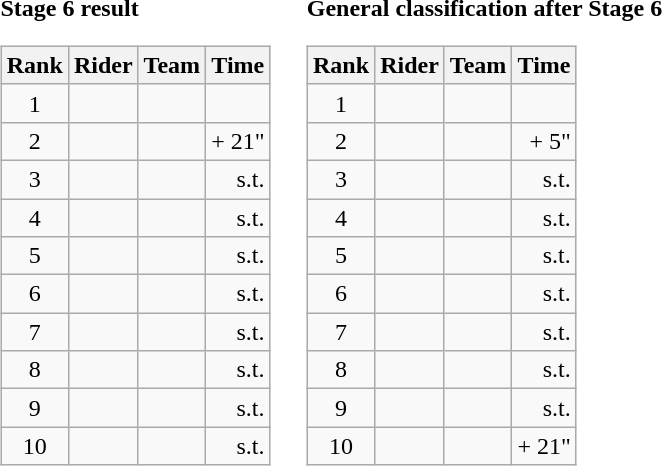<table>
<tr>
<td><strong>Stage 6 result</strong><br><table class="wikitable">
<tr>
<th scope="col">Rank</th>
<th scope="col">Rider</th>
<th scope="col">Team</th>
<th scope="col">Time</th>
</tr>
<tr>
<td style="text-align:center;">1</td>
<td></td>
<td></td>
<td style="text-align:right;"></td>
</tr>
<tr>
<td style="text-align:center;">2</td>
<td></td>
<td></td>
<td style="text-align:right;">+ 21"</td>
</tr>
<tr>
<td style="text-align:center;">3</td>
<td></td>
<td></td>
<td style="text-align:right;">s.t.</td>
</tr>
<tr>
<td style="text-align:center;">4</td>
<td></td>
<td></td>
<td style="text-align:right;">s.t.</td>
</tr>
<tr>
<td style="text-align:center;">5</td>
<td></td>
<td></td>
<td style="text-align:right;">s.t.</td>
</tr>
<tr>
<td style="text-align:center;">6</td>
<td></td>
<td></td>
<td style="text-align:right;">s.t.</td>
</tr>
<tr>
<td style="text-align:center;">7</td>
<td></td>
<td></td>
<td style="text-align:right;">s.t.</td>
</tr>
<tr>
<td style="text-align:center;">8</td>
<td></td>
<td></td>
<td style="text-align:right;">s.t.</td>
</tr>
<tr>
<td style="text-align:center;">9</td>
<td></td>
<td></td>
<td style="text-align:right;">s.t.</td>
</tr>
<tr>
<td style="text-align:center;">10</td>
<td></td>
<td></td>
<td style="text-align:right;">s.t.</td>
</tr>
</table>
</td>
<td></td>
<td><strong>General classification after Stage 6</strong><br><table class="wikitable">
<tr>
<th scope="col">Rank</th>
<th scope="col">Rider</th>
<th scope="col">Team</th>
<th scope="col">Time</th>
</tr>
<tr>
<td style="text-align:center;">1</td>
<td></td>
<td></td>
<td style="text-align:right;"></td>
</tr>
<tr>
<td style="text-align:center;">2</td>
<td></td>
<td></td>
<td style="text-align:right;">+ 5"</td>
</tr>
<tr>
<td style="text-align:center;">3</td>
<td></td>
<td></td>
<td style="text-align:right;">s.t.</td>
</tr>
<tr>
<td style="text-align:center;">4</td>
<td></td>
<td></td>
<td style="text-align:right;">s.t.</td>
</tr>
<tr>
<td style="text-align:center;">5</td>
<td></td>
<td></td>
<td style="text-align:right;">s.t.</td>
</tr>
<tr>
<td style="text-align:center;">6</td>
<td></td>
<td></td>
<td style="text-align:right;">s.t.</td>
</tr>
<tr>
<td style="text-align:center;">7</td>
<td></td>
<td></td>
<td style="text-align:right;">s.t.</td>
</tr>
<tr>
<td style="text-align:center;">8</td>
<td></td>
<td></td>
<td style="text-align:right;">s.t.</td>
</tr>
<tr>
<td style="text-align:center;">9</td>
<td></td>
<td></td>
<td style="text-align:right;">s.t.</td>
</tr>
<tr>
<td style="text-align:center;">10</td>
<td></td>
<td></td>
<td style="text-align:right;">+ 21"</td>
</tr>
</table>
</td>
</tr>
</table>
